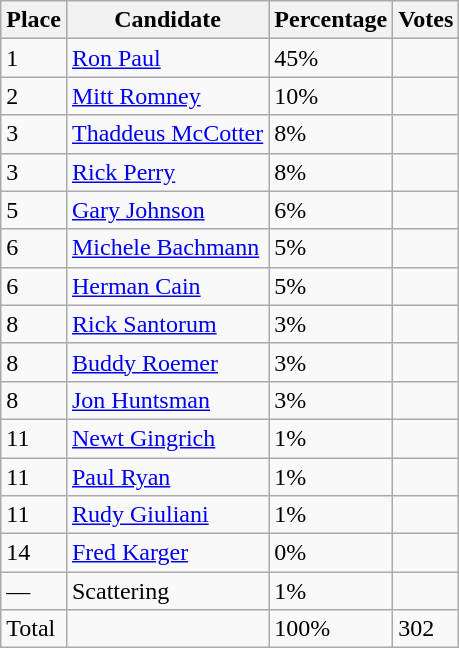<table class="wikitable">
<tr>
<th>Place</th>
<th>Candidate</th>
<th>Percentage</th>
<th>Votes</th>
</tr>
<tr>
<td>1</td>
<td><a href='#'>Ron Paul</a></td>
<td>45%</td>
<td></td>
</tr>
<tr>
<td>2</td>
<td><a href='#'>Mitt Romney</a></td>
<td>10%</td>
<td></td>
</tr>
<tr>
<td>3</td>
<td><a href='#'>Thaddeus McCotter</a></td>
<td>8%</td>
<td></td>
</tr>
<tr>
<td>3</td>
<td><a href='#'>Rick Perry</a></td>
<td>8%</td>
<td></td>
</tr>
<tr>
<td>5</td>
<td><a href='#'>Gary Johnson</a></td>
<td>6%</td>
<td></td>
</tr>
<tr>
<td>6</td>
<td><a href='#'>Michele Bachmann</a></td>
<td>5%</td>
<td></td>
</tr>
<tr>
<td>6</td>
<td><a href='#'>Herman Cain</a></td>
<td>5%</td>
<td></td>
</tr>
<tr>
<td>8</td>
<td><a href='#'>Rick Santorum</a></td>
<td>3%</td>
<td></td>
</tr>
<tr>
<td>8</td>
<td><a href='#'>Buddy Roemer</a></td>
<td>3%</td>
<td></td>
</tr>
<tr>
<td>8</td>
<td><a href='#'>Jon Huntsman</a></td>
<td>3%</td>
<td></td>
</tr>
<tr>
<td>11</td>
<td><a href='#'>Newt Gingrich</a></td>
<td>1%</td>
<td></td>
</tr>
<tr>
<td>11</td>
<td><a href='#'>Paul Ryan</a></td>
<td>1%</td>
<td></td>
</tr>
<tr>
<td>11</td>
<td><a href='#'>Rudy Giuliani</a></td>
<td>1%</td>
<td></td>
</tr>
<tr>
<td>14</td>
<td><a href='#'>Fred Karger</a></td>
<td>0%</td>
<td></td>
</tr>
<tr>
<td>—</td>
<td>Scattering</td>
<td>1%</td>
<td></td>
</tr>
<tr>
<td>Total</td>
<td></td>
<td>100%</td>
<td>302</td>
</tr>
</table>
